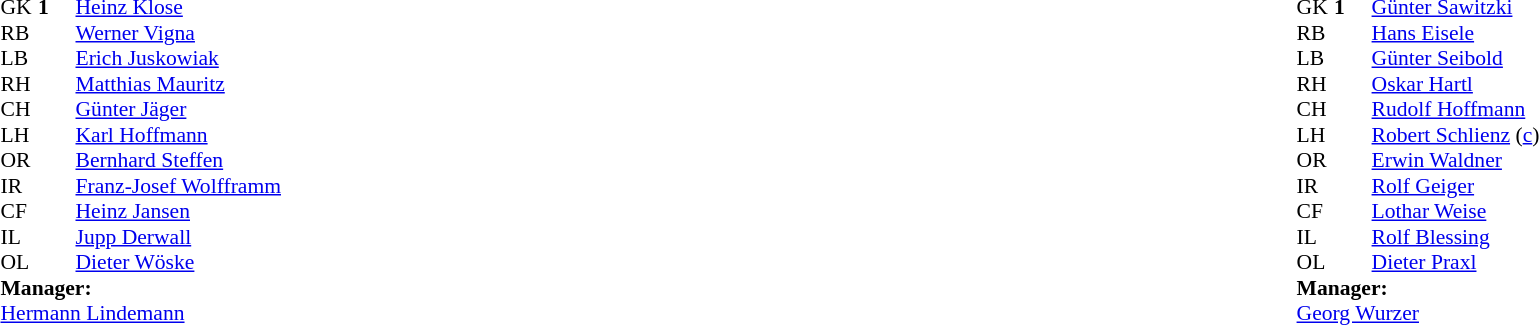<table width="100%">
<tr>
<td valign="top" width="40%"><br><table style="font-size:90%" cellspacing="0" cellpadding="0">
<tr>
<th width=25></th>
<th width=25></th>
</tr>
<tr>
<td>GK</td>
<td><strong>1</strong></td>
<td> <a href='#'>Heinz Klose</a></td>
</tr>
<tr>
<td>RB</td>
<td></td>
<td> <a href='#'>Werner Vigna</a></td>
</tr>
<tr>
<td>LB</td>
<td></td>
<td> <a href='#'>Erich Juskowiak</a></td>
</tr>
<tr>
<td>RH</td>
<td></td>
<td> <a href='#'>Matthias Mauritz</a></td>
</tr>
<tr>
<td>CH</td>
<td></td>
<td> <a href='#'>Günter Jäger</a></td>
</tr>
<tr>
<td>LH</td>
<td></td>
<td> <a href='#'>Karl Hoffmann</a></td>
</tr>
<tr>
<td>OR</td>
<td></td>
<td> <a href='#'>Bernhard Steffen</a></td>
</tr>
<tr>
<td>IR</td>
<td></td>
<td> <a href='#'>Franz-Josef Wolfframm</a></td>
</tr>
<tr>
<td>CF</td>
<td></td>
<td> <a href='#'>Heinz Jansen</a></td>
</tr>
<tr>
<td>IL</td>
<td></td>
<td> <a href='#'>Jupp Derwall</a></td>
</tr>
<tr>
<td>OL</td>
<td></td>
<td> <a href='#'>Dieter Wöske</a></td>
</tr>
<tr>
<td colspan=3><strong>Manager:</strong></td>
</tr>
<tr>
<td colspan=3> <a href='#'>Hermann Lindemann</a></td>
</tr>
</table>
</td>
<td valign="top"></td>
<td valign="top" width="50%"><br><table style="font-size:90%; margin:auto" cellspacing="0" cellpadding="0">
<tr>
<th width=25></th>
<th width=25></th>
</tr>
<tr>
<td>GK</td>
<td><strong>1</strong></td>
<td> <a href='#'>Günter Sawitzki</a></td>
</tr>
<tr>
<td>RB</td>
<td></td>
<td> <a href='#'>Hans Eisele</a></td>
</tr>
<tr>
<td>LB</td>
<td></td>
<td> <a href='#'>Günter Seibold</a></td>
</tr>
<tr>
<td>RH</td>
<td></td>
<td> <a href='#'>Oskar Hartl</a></td>
</tr>
<tr>
<td>CH</td>
<td></td>
<td> <a href='#'>Rudolf Hoffmann</a></td>
</tr>
<tr>
<td>LH</td>
<td></td>
<td> <a href='#'>Robert Schlienz</a> (<a href='#'>c</a>)</td>
</tr>
<tr>
<td>OR</td>
<td></td>
<td> <a href='#'>Erwin Waldner</a></td>
</tr>
<tr>
<td>IR</td>
<td></td>
<td> <a href='#'>Rolf Geiger</a></td>
</tr>
<tr>
<td>CF</td>
<td></td>
<td> <a href='#'>Lothar Weise</a></td>
</tr>
<tr>
<td>IL</td>
<td></td>
<td> <a href='#'>Rolf Blessing</a></td>
</tr>
<tr>
<td>OL</td>
<td></td>
<td> <a href='#'>Dieter Praxl</a></td>
</tr>
<tr>
<td colspan=3><strong>Manager:</strong></td>
</tr>
<tr>
<td colspan=3> <a href='#'>Georg Wurzer</a></td>
</tr>
</table>
</td>
</tr>
</table>
